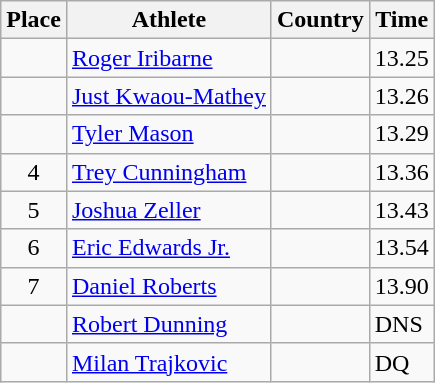<table class="wikitable">
<tr>
<th>Place</th>
<th>Athlete</th>
<th>Country</th>
<th>Time</th>
</tr>
<tr>
<td align=center></td>
<td><a href='#'>Roger Iribarne</a></td>
<td></td>
<td>13.25</td>
</tr>
<tr>
<td align=center></td>
<td><a href='#'>Just Kwaou-Mathey</a></td>
<td></td>
<td>13.26</td>
</tr>
<tr>
<td align=center></td>
<td><a href='#'>Tyler Mason</a></td>
<td></td>
<td>13.29</td>
</tr>
<tr>
<td align=center>4</td>
<td><a href='#'>Trey Cunningham</a></td>
<td></td>
<td>13.36</td>
</tr>
<tr>
<td align=center>5</td>
<td><a href='#'>Joshua Zeller</a></td>
<td></td>
<td>13.43</td>
</tr>
<tr>
<td align=center>6</td>
<td><a href='#'>Eric Edwards Jr.</a></td>
<td></td>
<td>13.54</td>
</tr>
<tr>
<td align=center>7</td>
<td><a href='#'>Daniel Roberts</a></td>
<td></td>
<td>13.90</td>
</tr>
<tr>
<td align=center></td>
<td><a href='#'>Robert Dunning</a></td>
<td></td>
<td>DNS</td>
</tr>
<tr>
<td align=center></td>
<td><a href='#'>Milan Trajkovic</a></td>
<td></td>
<td>DQ</td>
</tr>
</table>
